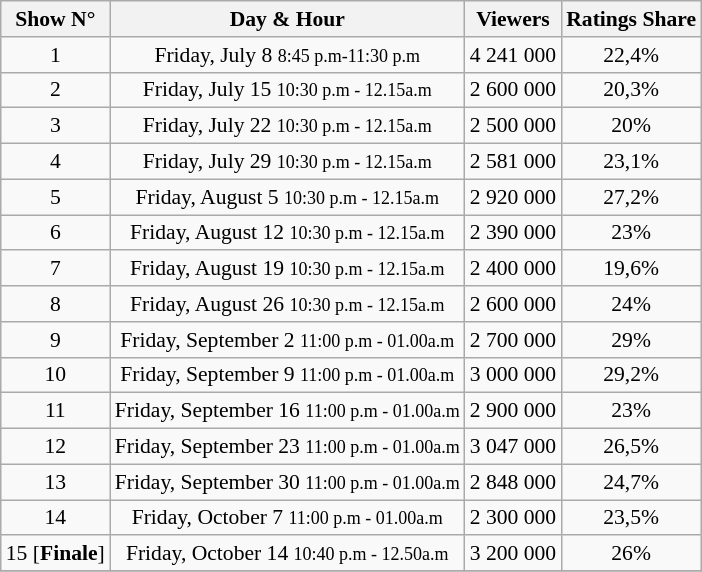<table class="wikitable sortable centre" style="text-align:center;font-size:90%;">
<tr>
<th>Show N°</th>
<th>Day & Hour</th>
<th>Viewers</th>
<th>Ratings Share</th>
</tr>
<tr>
<td>1</td>
<td>Friday, July 8 <small>8:45 p.m-11:30 p.m</small></td>
<td>4 241 000</td>
<td>22,4%</td>
</tr>
<tr>
<td>2</td>
<td>Friday, July 15 <small>10:30 p.m - 12.15a.m</small></td>
<td>2 600 000</td>
<td>20,3%</td>
</tr>
<tr>
<td>3</td>
<td>Friday, July 22 <small>10:30 p.m - 12.15a.m</small></td>
<td>2 500 000</td>
<td>20%</td>
</tr>
<tr>
<td>4</td>
<td>Friday, July 29 <small>10:30 p.m - 12.15a.m</small></td>
<td>2 581 000</td>
<td>23,1%</td>
</tr>
<tr>
<td>5</td>
<td>Friday, August 5 <small>10:30 p.m - 12.15a.m</small></td>
<td>2 920 000</td>
<td>27,2%</td>
</tr>
<tr>
<td>6</td>
<td>Friday, August 12 <small>10:30 p.m - 12.15a.m</small></td>
<td>2 390 000</td>
<td>23%</td>
</tr>
<tr>
<td>7</td>
<td>Friday, August 19 <small>10:30 p.m - 12.15a.m</small></td>
<td>2 400 000</td>
<td>19,6%</td>
</tr>
<tr>
<td>8</td>
<td>Friday, August 26 <small>10:30 p.m - 12.15a.m</small></td>
<td>2 600 000</td>
<td>24%</td>
</tr>
<tr>
<td>9</td>
<td>Friday, September 2 <small>11:00 p.m - 01.00a.m</small></td>
<td>2 700 000</td>
<td>29%</td>
</tr>
<tr>
<td>10</td>
<td>Friday, September 9 <small>11:00 p.m - 01.00a.m</small></td>
<td>3 000 000</td>
<td>29,2%</td>
</tr>
<tr>
<td>11</td>
<td>Friday, September 16 <small>11:00 p.m - 01.00a.m</small></td>
<td>2 900 000</td>
<td>23%</td>
</tr>
<tr>
<td>12</td>
<td>Friday, September 23 <small>11:00 p.m - 01.00a.m</small></td>
<td>3 047 000</td>
<td>26,5%</td>
</tr>
<tr>
<td>13</td>
<td>Friday, September 30 <small>11:00 p.m - 01.00a.m</small></td>
<td>2 848 000</td>
<td>24,7%</td>
</tr>
<tr>
<td>14</td>
<td>Friday, October 7 <small>11:00 p.m - 01.00a.m</small></td>
<td>2 300 000</td>
<td>23,5%</td>
</tr>
<tr>
<td>15 [<strong>Finale</strong>]</td>
<td>Friday, October 14 <small>10:40 p.m - 12.50a.m</small></td>
<td>3 200 000</td>
<td>26%</td>
</tr>
<tr>
</tr>
</table>
